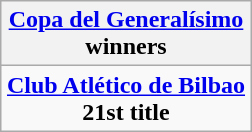<table class="wikitable" style="text-align: center; margin: 0 auto;">
<tr>
<th><a href='#'>Copa del Generalísimo</a><br>winners</th>
</tr>
<tr>
<td><strong><a href='#'>Club Atlético de Bilbao</a></strong><br><strong>21st title</strong></td>
</tr>
</table>
